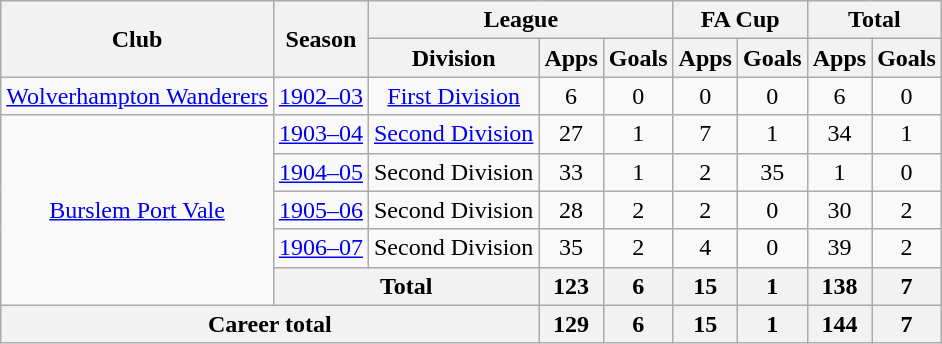<table class="wikitable" style="text-align: center;">
<tr>
<th rowspan="2">Club</th>
<th rowspan="2">Season</th>
<th colspan="3">League</th>
<th colspan="2">FA Cup</th>
<th colspan="2">Total</th>
</tr>
<tr>
<th>Division</th>
<th>Apps</th>
<th>Goals</th>
<th>Apps</th>
<th>Goals</th>
<th>Apps</th>
<th>Goals</th>
</tr>
<tr>
<td><a href='#'>Wolverhampton Wanderers</a></td>
<td><a href='#'>1902–03</a></td>
<td><a href='#'>First Division</a></td>
<td>6</td>
<td>0</td>
<td>0</td>
<td>0</td>
<td>6</td>
<td>0</td>
</tr>
<tr>
<td rowspan="5"><a href='#'>Burslem Port Vale</a></td>
<td><a href='#'>1903–04</a></td>
<td><a href='#'>Second Division</a></td>
<td>27</td>
<td>1</td>
<td>7</td>
<td>1</td>
<td>34</td>
<td>1</td>
</tr>
<tr>
<td><a href='#'>1904–05</a></td>
<td>Second Division</td>
<td>33</td>
<td>1</td>
<td>2</td>
<td>35</td>
<td>1</td>
<td>0</td>
</tr>
<tr>
<td><a href='#'>1905–06</a></td>
<td>Second Division</td>
<td>28</td>
<td>2</td>
<td>2</td>
<td>0</td>
<td>30</td>
<td>2</td>
</tr>
<tr>
<td><a href='#'>1906–07</a></td>
<td>Second Division</td>
<td>35</td>
<td>2</td>
<td>4</td>
<td>0</td>
<td>39</td>
<td>2</td>
</tr>
<tr>
<th colspan="2">Total</th>
<th>123</th>
<th>6</th>
<th>15</th>
<th>1</th>
<th>138</th>
<th>7</th>
</tr>
<tr>
<th colspan="3">Career total</th>
<th>129</th>
<th>6</th>
<th>15</th>
<th>1</th>
<th>144</th>
<th>7</th>
</tr>
</table>
